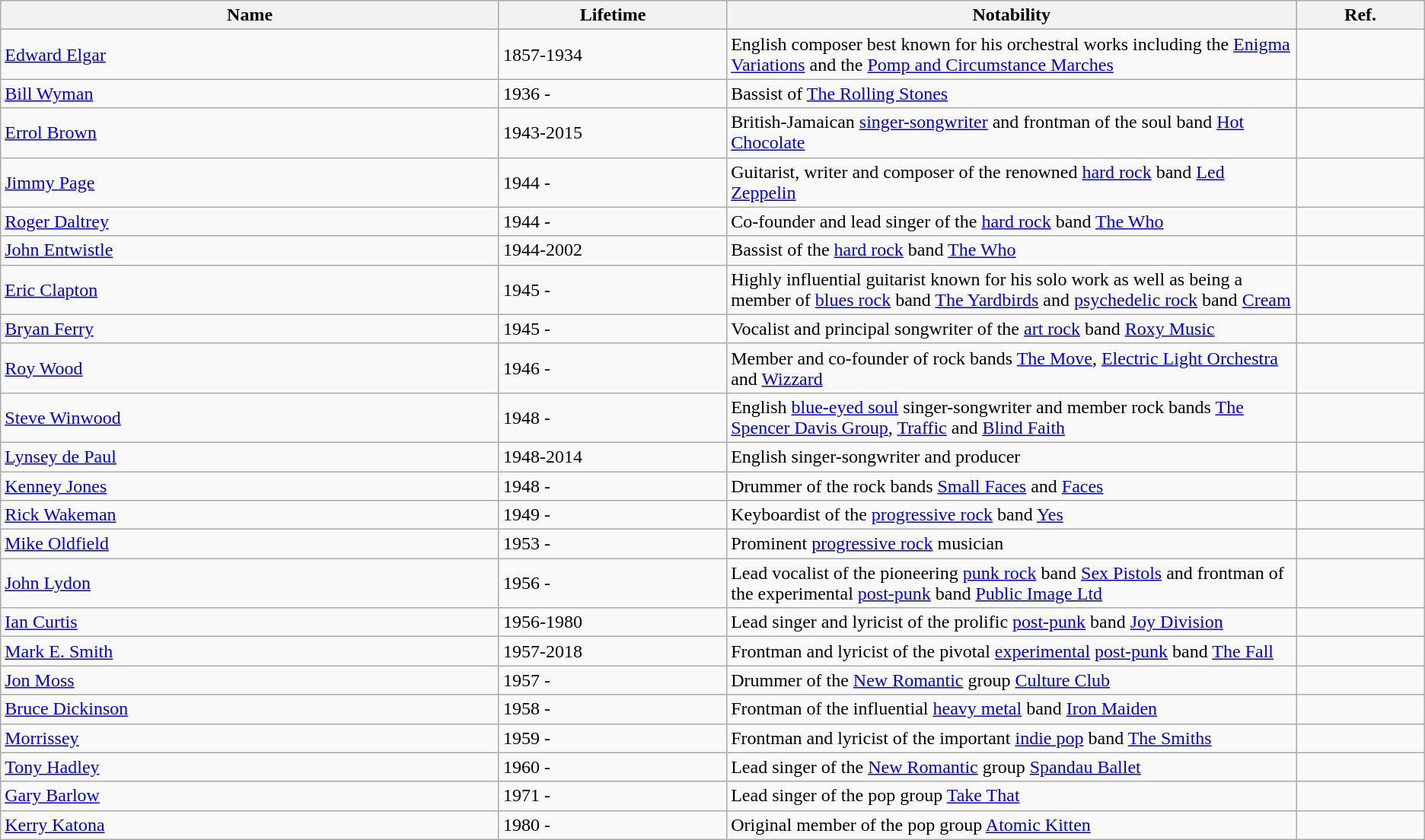<table class="wikitable sortable">
<tr>
<th width="35%">Name</th>
<th width="16%">Lifetime</th>
<th width="40%">Notability</th>
<th class="unsortable" width="17%">Ref.</th>
</tr>
<tr>
<td><a href='#'>Edward Elgar</a></td>
<td>1857-1934</td>
<td>English composer best known for his orchestral works including the <a href='#'>Enigma Variations</a> and the <a href='#'>Pomp and Circumstance Marches</a></td>
<td></td>
</tr>
<tr>
<td><a href='#'>Bill Wyman</a></td>
<td>1936 -</td>
<td>Bassist of <a href='#'>The Rolling Stones</a></td>
<td></td>
</tr>
<tr>
<td><a href='#'>Errol Brown</a></td>
<td>1943-2015</td>
<td>British-Jamaican <a href='#'>singer-songwriter</a> and frontman of the soul band <a href='#'>Hot Chocolate</a></td>
<td></td>
</tr>
<tr>
<td><a href='#'>Jimmy Page</a></td>
<td>1944 -</td>
<td>Guitarist, writer and composer of the renowned <a href='#'>hard rock</a> band <a href='#'>Led Zeppelin</a></td>
<td></td>
</tr>
<tr>
<td><a href='#'>Roger Daltrey</a></td>
<td>1944 -</td>
<td>Co-founder and lead singer of the <a href='#'>hard rock</a> band <a href='#'>The Who</a></td>
<td></td>
</tr>
<tr>
<td><a href='#'>John Entwistle</a></td>
<td>1944-2002</td>
<td>Bassist of the <a href='#'>hard rock</a> band <a href='#'>The Who</a></td>
<td></td>
</tr>
<tr>
<td><a href='#'>Eric Clapton</a></td>
<td>1945 -</td>
<td>Highly influential guitarist known for his solo work as well as being a member of <a href='#'>blues rock</a> band <a href='#'>The Yardbirds</a> and <a href='#'>psychedelic rock</a> band <a href='#'>Cream</a></td>
<td></td>
</tr>
<tr>
<td><a href='#'>Bryan Ferry</a></td>
<td>1945 -</td>
<td>Vocalist and principal songwriter of the <a href='#'>art rock</a> band <a href='#'>Roxy Music</a></td>
<td></td>
</tr>
<tr>
<td><a href='#'>Roy Wood</a></td>
<td>1946 -</td>
<td>Member and co-founder of rock bands <a href='#'>The Move</a>, <a href='#'>Electric Light Orchestra</a> and <a href='#'>Wizzard</a></td>
<td></td>
</tr>
<tr>
<td><a href='#'>Steve Winwood</a></td>
<td>1948 -</td>
<td>English <a href='#'>blue-eyed soul</a> singer-songwriter and member rock bands <a href='#'>The Spencer Davis Group</a>, <a href='#'>Traffic</a> and <a href='#'>Blind Faith</a></td>
<td></td>
</tr>
<tr>
<td><a href='#'>Lynsey de Paul</a></td>
<td>1948-2014</td>
<td>English singer-songwriter and producer</td>
<td></td>
</tr>
<tr>
<td><a href='#'>Kenney Jones</a></td>
<td>1948 -</td>
<td>Drummer of the rock bands <a href='#'>Small Faces</a> and <a href='#'>Faces</a></td>
<td></td>
</tr>
<tr>
<td><a href='#'>Rick Wakeman</a></td>
<td>1949 -</td>
<td>Keyboardist of the <a href='#'>progressive rock</a> band <a href='#'>Yes</a></td>
<td></td>
</tr>
<tr>
<td><a href='#'>Mike Oldfield</a></td>
<td>1953 -</td>
<td>Prominent <a href='#'>progressive rock</a> musician</td>
<td></td>
</tr>
<tr>
<td><a href='#'>John Lydon</a></td>
<td>1956 -</td>
<td>Lead vocalist of the pioneering <a href='#'>punk rock</a> band <a href='#'>Sex Pistols</a> and frontman of the experimental <a href='#'>post-punk</a> band <a href='#'>Public Image Ltd</a></td>
<td></td>
</tr>
<tr>
<td><a href='#'>Ian Curtis</a></td>
<td>1956-1980</td>
<td>Lead singer and lyricist of the prolific <a href='#'>post-punk</a> band <a href='#'>Joy Division</a></td>
<td></td>
</tr>
<tr>
<td><a href='#'>Mark E. Smith</a></td>
<td>1957-2018</td>
<td>Frontman and lyricist of the pivotal <a href='#'>experimental</a> <a href='#'>post-punk</a> band <a href='#'>The Fall</a></td>
<td></td>
</tr>
<tr>
<td><a href='#'>Jon Moss</a></td>
<td>1957 -</td>
<td>Drummer of the <a href='#'>New Romantic</a> group <a href='#'>Culture Club</a></td>
<td></td>
</tr>
<tr>
<td><a href='#'>Bruce Dickinson</a></td>
<td>1958 -</td>
<td>Frontman of the influential <a href='#'>heavy metal</a> band <a href='#'>Iron Maiden</a></td>
<td></td>
</tr>
<tr>
<td><a href='#'>Morrissey</a></td>
<td>1959 -</td>
<td>Frontman and lyricist of the important <a href='#'>indie pop</a> band <a href='#'>The Smiths</a></td>
<td></td>
</tr>
<tr>
<td><a href='#'>Tony Hadley</a></td>
<td>1960 -</td>
<td>Lead singer of the <a href='#'>New Romantic</a> group <a href='#'>Spandau Ballet</a></td>
<td></td>
</tr>
<tr>
<td><a href='#'>Gary Barlow</a></td>
<td>1971 -</td>
<td>Lead singer of the pop group <a href='#'>Take That</a></td>
<td></td>
</tr>
<tr>
<td><a href='#'>Kerry Katona</a></td>
<td>1980 -</td>
<td>Original member of the pop group <a href='#'>Atomic Kitten</a></td>
<td></td>
</tr>
</table>
